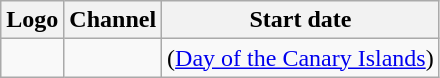<table class="wikitable">
<tr>
<th>Logo</th>
<th>Channel</th>
<th>Start date</th>
</tr>
<tr>
<td></td>
<td></td>
<td> (<a href='#'>Day of the Canary Islands</a>)</td>
</tr>
</table>
